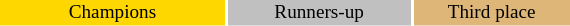<table class="toccolours" style="width:30em; text-align:center; font-size:80%;">
<tr>
<td style="background:gold;color:black; width: 30px">Champions</td>
<td style="background:silver;color:black; width: 40px">Runners-up</td>
<td style="background:#deb678;color:black; width: 40px">Third place</td>
</tr>
<tr>
</tr>
</table>
